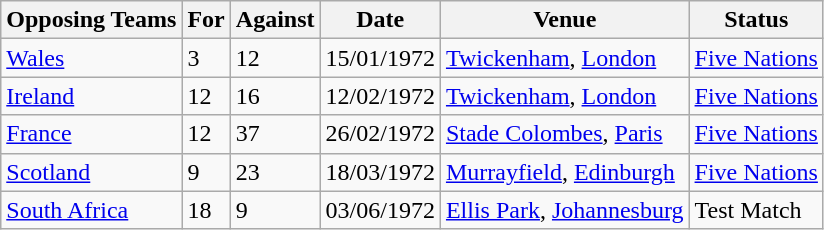<table class="wikitable">
<tr>
<th>Opposing Teams</th>
<th>For</th>
<th>Against</th>
<th>Date</th>
<th>Venue</th>
<th>Status</th>
</tr>
<tr>
<td><a href='#'>Wales</a></td>
<td>3</td>
<td>12</td>
<td>15/01/1972</td>
<td><a href='#'>Twickenham</a>, <a href='#'>London</a></td>
<td><a href='#'>Five Nations</a></td>
</tr>
<tr>
<td><a href='#'>Ireland</a></td>
<td>12</td>
<td>16</td>
<td>12/02/1972</td>
<td><a href='#'>Twickenham</a>, <a href='#'>London</a></td>
<td><a href='#'>Five Nations</a></td>
</tr>
<tr>
<td><a href='#'>France</a></td>
<td>12</td>
<td>37</td>
<td>26/02/1972</td>
<td><a href='#'>Stade Colombes</a>, <a href='#'>Paris</a></td>
<td><a href='#'>Five Nations</a></td>
</tr>
<tr>
<td><a href='#'>Scotland</a></td>
<td>9</td>
<td>23</td>
<td>18/03/1972</td>
<td><a href='#'>Murrayfield</a>, <a href='#'>Edinburgh</a></td>
<td><a href='#'>Five Nations</a></td>
</tr>
<tr>
<td><a href='#'>South Africa</a></td>
<td>18</td>
<td>9</td>
<td>03/06/1972</td>
<td><a href='#'>Ellis Park</a>, <a href='#'>Johannesburg</a></td>
<td>Test Match</td>
</tr>
</table>
